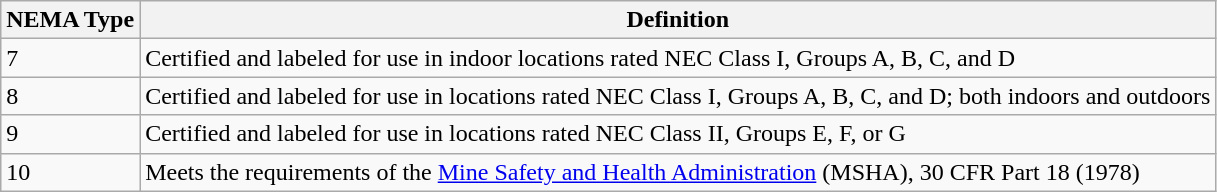<table class="wikitable">
<tr>
<th>NEMA Type</th>
<th>Definition</th>
</tr>
<tr>
<td>7</td>
<td>Certified and labeled for use in indoor locations rated NEC Class I, Groups A, B, C, and D</td>
</tr>
<tr>
<td>8</td>
<td>Certified and labeled for use in locations rated NEC Class I, Groups A, B, C, and D; both indoors and outdoors</td>
</tr>
<tr>
<td>9</td>
<td>Certified and labeled for use in locations rated NEC Class II, Groups E, F, or G</td>
</tr>
<tr>
<td>10</td>
<td>Meets the requirements of the <a href='#'>Mine Safety and Health Administration</a> (MSHA), 30 CFR Part 18 (1978)</td>
</tr>
</table>
